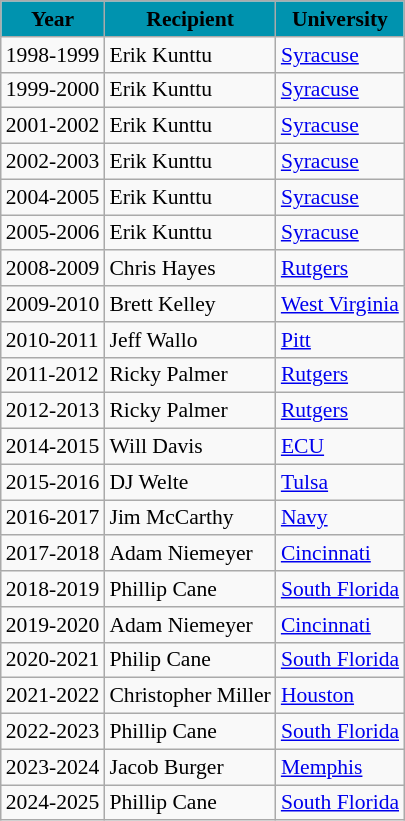<table class="wikitable sortable" style="font-size:90%;">
<tr>
<th style="background:#0093AF;"><span>Year</span></th>
<th style="background:#0093AF;"><span>Recipient</span></th>
<th style="background:#0093AF;"><span>University</span></th>
</tr>
<tr>
<td>1998-1999</td>
<td>Erik Kunttu</td>
<td><a href='#'>Syracuse</a></td>
</tr>
<tr>
<td>1999-2000</td>
<td>Erik Kunttu</td>
<td><a href='#'>Syracuse</a></td>
</tr>
<tr>
<td>2001-2002</td>
<td>Erik Kunttu</td>
<td><a href='#'>Syracuse</a></td>
</tr>
<tr>
<td>2002-2003</td>
<td>Erik Kunttu</td>
<td><a href='#'>Syracuse</a></td>
</tr>
<tr>
<td>2004-2005</td>
<td>Erik Kunttu</td>
<td><a href='#'>Syracuse</a></td>
</tr>
<tr>
<td>2005-2006</td>
<td>Erik Kunttu</td>
<td><a href='#'>Syracuse</a></td>
</tr>
<tr>
<td>2008-2009</td>
<td>Chris Hayes</td>
<td><a href='#'>Rutgers</a></td>
</tr>
<tr>
<td>2009-2010</td>
<td>Brett Kelley</td>
<td><a href='#'>West Virginia</a></td>
</tr>
<tr>
<td>2010-2011</td>
<td>Jeff Wallo</td>
<td><a href='#'>Pitt</a></td>
</tr>
<tr>
<td>2011-2012</td>
<td>Ricky Palmer</td>
<td><a href='#'>Rutgers</a></td>
</tr>
<tr>
<td>2012-2013</td>
<td>Ricky Palmer</td>
<td><a href='#'>Rutgers</a></td>
</tr>
<tr>
<td>2014-2015</td>
<td>Will Davis</td>
<td><a href='#'>ECU</a></td>
</tr>
<tr>
<td>2015-2016</td>
<td>DJ Welte</td>
<td><a href='#'>Tulsa</a></td>
</tr>
<tr>
<td>2016-2017</td>
<td>Jim McCarthy</td>
<td><a href='#'>Navy</a></td>
</tr>
<tr>
<td>2017-2018</td>
<td>Adam Niemeyer</td>
<td><a href='#'>Cincinnati</a></td>
</tr>
<tr>
<td>2018-2019</td>
<td>Phillip Cane</td>
<td><a href='#'>South Florida</a></td>
</tr>
<tr>
<td>2019-2020</td>
<td>Adam Niemeyer</td>
<td><a href='#'>Cincinnati</a></td>
</tr>
<tr>
<td>2020-2021</td>
<td>Philip Cane</td>
<td><a href='#'>South Florida</a></td>
</tr>
<tr>
<td>2021-2022</td>
<td>Christopher Miller</td>
<td><a href='#'>Houston</a></td>
</tr>
<tr>
<td>2022-2023</td>
<td>Phillip Cane</td>
<td><a href='#'>South Florida</a></td>
</tr>
<tr>
<td>2023-2024</td>
<td>Jacob Burger</td>
<td><a href='#'>Memphis</a></td>
</tr>
<tr>
<td>2024-2025</td>
<td>Phillip Cane</td>
<td><a href='#'>South Florida</a></td>
</tr>
</table>
